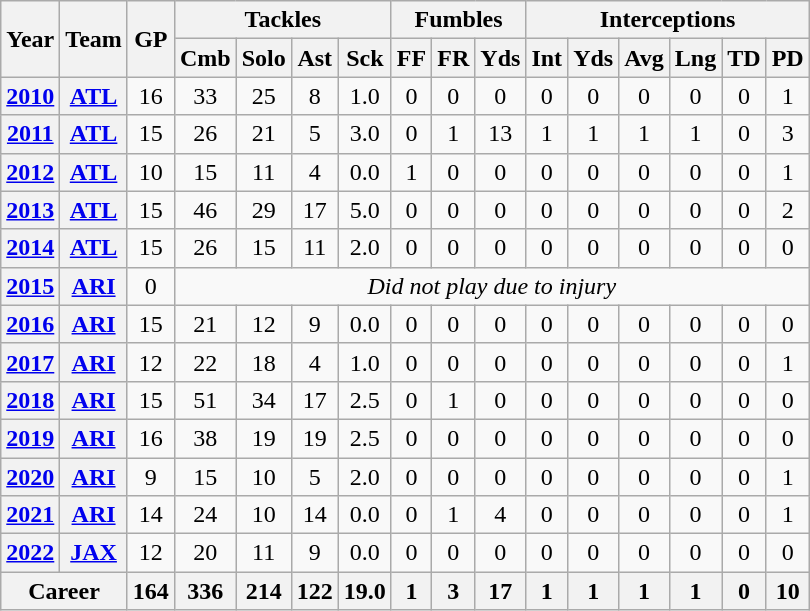<table class="wikitable" style="text-align:center;">
<tr>
<th rowspan="2">Year</th>
<th rowspan="2">Team</th>
<th rowspan="2">GP</th>
<th colspan="4">Tackles</th>
<th colspan="3">Fumbles</th>
<th colspan="6">Interceptions</th>
</tr>
<tr>
<th>Cmb</th>
<th>Solo</th>
<th>Ast</th>
<th>Sck</th>
<th>FF</th>
<th>FR</th>
<th>Yds</th>
<th>Int</th>
<th>Yds</th>
<th>Avg</th>
<th>Lng</th>
<th>TD</th>
<th>PD</th>
</tr>
<tr>
<th><a href='#'>2010</a></th>
<th><a href='#'>ATL</a></th>
<td>16</td>
<td>33</td>
<td>25</td>
<td>8</td>
<td>1.0</td>
<td>0</td>
<td>0</td>
<td>0</td>
<td>0</td>
<td>0</td>
<td>0</td>
<td>0</td>
<td>0</td>
<td>1</td>
</tr>
<tr>
<th><a href='#'>2011</a></th>
<th><a href='#'>ATL</a></th>
<td>15</td>
<td>26</td>
<td>21</td>
<td>5</td>
<td>3.0</td>
<td>0</td>
<td>1</td>
<td>13</td>
<td>1</td>
<td>1</td>
<td>1</td>
<td>1</td>
<td>0</td>
<td>3</td>
</tr>
<tr>
<th><a href='#'>2012</a></th>
<th><a href='#'>ATL</a></th>
<td>10</td>
<td>15</td>
<td>11</td>
<td>4</td>
<td>0.0</td>
<td>1</td>
<td>0</td>
<td>0</td>
<td>0</td>
<td>0</td>
<td>0</td>
<td>0</td>
<td>0</td>
<td>1</td>
</tr>
<tr>
<th><a href='#'>2013</a></th>
<th><a href='#'>ATL</a></th>
<td>15</td>
<td>46</td>
<td>29</td>
<td>17</td>
<td>5.0</td>
<td>0</td>
<td>0</td>
<td>0</td>
<td>0</td>
<td>0</td>
<td>0</td>
<td>0</td>
<td>0</td>
<td>2</td>
</tr>
<tr>
<th><a href='#'>2014</a></th>
<th><a href='#'>ATL</a></th>
<td>15</td>
<td>26</td>
<td>15</td>
<td>11</td>
<td>2.0</td>
<td>0</td>
<td>0</td>
<td>0</td>
<td>0</td>
<td>0</td>
<td>0</td>
<td>0</td>
<td>0</td>
<td>0</td>
</tr>
<tr>
<th><a href='#'>2015</a></th>
<th><a href='#'>ARI</a></th>
<td>0</td>
<td colspan="13"><em>Did not play due to injury</em></td>
</tr>
<tr>
<th><a href='#'>2016</a></th>
<th><a href='#'>ARI</a></th>
<td>15</td>
<td>21</td>
<td>12</td>
<td>9</td>
<td>0.0</td>
<td>0</td>
<td>0</td>
<td>0</td>
<td>0</td>
<td>0</td>
<td>0</td>
<td>0</td>
<td>0</td>
<td>0</td>
</tr>
<tr>
<th><a href='#'>2017</a></th>
<th><a href='#'>ARI</a></th>
<td>12</td>
<td>22</td>
<td>18</td>
<td>4</td>
<td>1.0</td>
<td>0</td>
<td>0</td>
<td>0</td>
<td>0</td>
<td>0</td>
<td>0</td>
<td>0</td>
<td>0</td>
<td>1</td>
</tr>
<tr>
<th><a href='#'>2018</a></th>
<th><a href='#'>ARI</a></th>
<td>15</td>
<td>51</td>
<td>34</td>
<td>17</td>
<td>2.5</td>
<td>0</td>
<td>1</td>
<td>0</td>
<td>0</td>
<td>0</td>
<td>0</td>
<td>0</td>
<td>0</td>
<td>0</td>
</tr>
<tr>
<th><a href='#'>2019</a></th>
<th><a href='#'>ARI</a></th>
<td>16</td>
<td>38</td>
<td>19</td>
<td>19</td>
<td>2.5</td>
<td>0</td>
<td>0</td>
<td>0</td>
<td>0</td>
<td>0</td>
<td>0</td>
<td>0</td>
<td>0</td>
<td>0</td>
</tr>
<tr>
<th><a href='#'>2020</a></th>
<th><a href='#'>ARI</a></th>
<td>9</td>
<td>15</td>
<td>10</td>
<td>5</td>
<td>2.0</td>
<td>0</td>
<td>0</td>
<td>0</td>
<td>0</td>
<td>0</td>
<td>0</td>
<td>0</td>
<td>0</td>
<td>1</td>
</tr>
<tr>
<th><a href='#'>2021</a></th>
<th><a href='#'>ARI</a></th>
<td>14</td>
<td>24</td>
<td>10</td>
<td>14</td>
<td>0.0</td>
<td>0</td>
<td>1</td>
<td>4</td>
<td>0</td>
<td>0</td>
<td>0</td>
<td>0</td>
<td>0</td>
<td>1</td>
</tr>
<tr>
<th><a href='#'>2022</a></th>
<th><a href='#'>JAX</a></th>
<td>12</td>
<td>20</td>
<td>11</td>
<td>9</td>
<td>0.0</td>
<td>0</td>
<td>0</td>
<td>0</td>
<td>0</td>
<td>0</td>
<td>0</td>
<td>0</td>
<td>0</td>
<td>0</td>
</tr>
<tr>
<th colspan="2">Career</th>
<th>164</th>
<th>336</th>
<th>214</th>
<th>122</th>
<th>19.0</th>
<th>1</th>
<th>3</th>
<th>17</th>
<th>1</th>
<th>1</th>
<th>1</th>
<th>1</th>
<th>0</th>
<th>10</th>
</tr>
</table>
